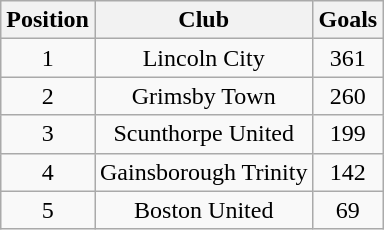<table class="wikitable sortable" style="text-align: center;">
<tr>
<th>Position</th>
<th>Club</th>
<th>Goals</th>
</tr>
<tr>
<td>1</td>
<td>Lincoln City</td>
<td>361</td>
</tr>
<tr>
<td>2</td>
<td>Grimsby Town</td>
<td>260</td>
</tr>
<tr>
<td>3</td>
<td>Scunthorpe United</td>
<td>199</td>
</tr>
<tr>
<td>4</td>
<td>Gainsborough Trinity</td>
<td>142</td>
</tr>
<tr>
<td>5</td>
<td>Boston United</td>
<td>69</td>
</tr>
</table>
